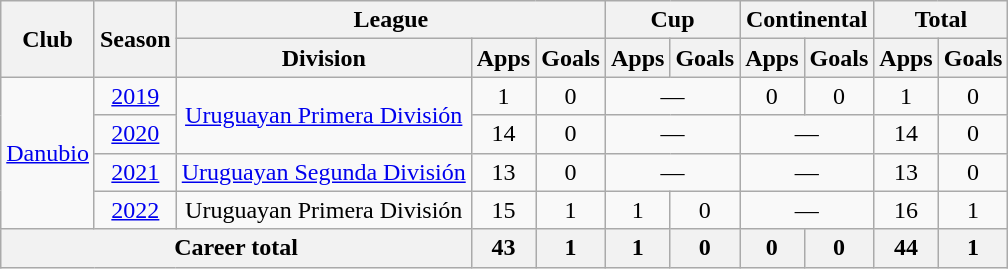<table class="wikitable" Style="text-align: center">
<tr>
<th rowspan="2">Club</th>
<th rowspan="2">Season</th>
<th colspan="3">League</th>
<th colspan="2">Cup</th>
<th colspan="2">Continental</th>
<th colspan="2">Total</th>
</tr>
<tr>
<th>Division</th>
<th>Apps</th>
<th>Goals</th>
<th>Apps</th>
<th>Goals</th>
<th>Apps</th>
<th>Goals</th>
<th>Apps</th>
<th>Goals</th>
</tr>
<tr>
<td rowspan="4"><a href='#'>Danubio</a></td>
<td><a href='#'>2019</a></td>
<td rowspan="2"><a href='#'>Uruguayan Primera División</a></td>
<td>1</td>
<td>0</td>
<td colspan="2">—</td>
<td>0</td>
<td>0</td>
<td>1</td>
<td>0</td>
</tr>
<tr>
<td><a href='#'>2020</a></td>
<td>14</td>
<td>0</td>
<td colspan="2">—</td>
<td colspan="2">—</td>
<td>14</td>
<td>0</td>
</tr>
<tr>
<td><a href='#'>2021</a></td>
<td><a href='#'>Uruguayan Segunda División</a></td>
<td>13</td>
<td>0</td>
<td colspan="2">—</td>
<td colspan="2">—</td>
<td>13</td>
<td>0</td>
</tr>
<tr>
<td><a href='#'>2022</a></td>
<td>Uruguayan Primera División</td>
<td>15</td>
<td>1</td>
<td>1</td>
<td>0</td>
<td colspan="2">—</td>
<td>16</td>
<td>1</td>
</tr>
<tr>
<th colspan="3">Career total</th>
<th>43</th>
<th>1</th>
<th>1</th>
<th>0</th>
<th>0</th>
<th>0</th>
<th>44</th>
<th>1</th>
</tr>
</table>
